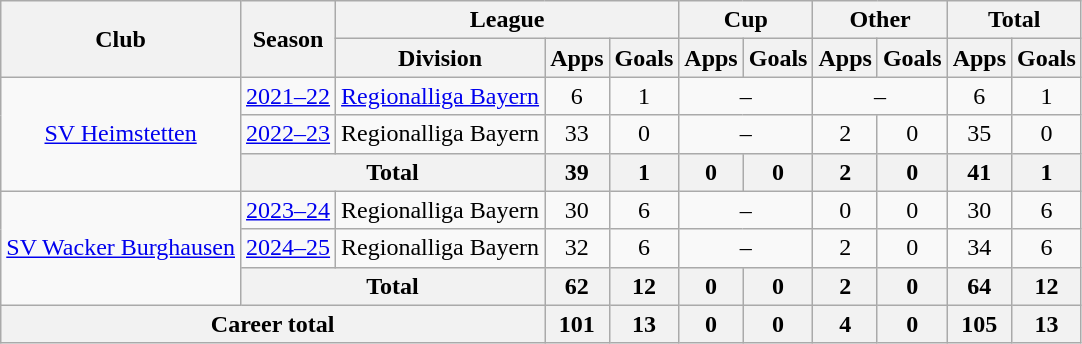<table class="wikitable" style="text-align:center">
<tr>
<th rowspan="2">Club</th>
<th rowspan="2">Season</th>
<th colspan="3">League</th>
<th colspan="2">Cup</th>
<th colspan="2">Other</th>
<th colspan="2">Total</th>
</tr>
<tr>
<th>Division</th>
<th>Apps</th>
<th>Goals</th>
<th>Apps</th>
<th>Goals</th>
<th>Apps</th>
<th>Goals</th>
<th>Apps</th>
<th>Goals</th>
</tr>
<tr>
<td rowspan="3"><a href='#'>SV Heimstetten</a></td>
<td><a href='#'>2021–22</a></td>
<td><a href='#'>Regionalliga Bayern</a></td>
<td>6</td>
<td>1</td>
<td colspan="2">–</td>
<td colspan="2">–</td>
<td>6</td>
<td>1</td>
</tr>
<tr>
<td><a href='#'>2022–23</a></td>
<td>Regionalliga Bayern</td>
<td>33</td>
<td>0</td>
<td colspan="2">–</td>
<td>2</td>
<td>0</td>
<td>35</td>
<td>0</td>
</tr>
<tr>
<th colspan="2">Total</th>
<th>39</th>
<th>1</th>
<th>0</th>
<th>0</th>
<th>2</th>
<th>0</th>
<th>41</th>
<th>1</th>
</tr>
<tr>
<td rowspan=3><a href='#'>SV Wacker Burghausen</a></td>
<td><a href='#'>2023–24</a></td>
<td>Regionalliga Bayern</td>
<td>30</td>
<td>6</td>
<td colspan="2">–</td>
<td>0</td>
<td>0</td>
<td>30</td>
<td>6</td>
</tr>
<tr>
<td><a href='#'>2024–25</a></td>
<td>Regionalliga Bayern</td>
<td>32</td>
<td>6</td>
<td colspan=2>–</td>
<td>2</td>
<td>0</td>
<td>34</td>
<td>6</td>
</tr>
<tr>
<th colspan="2">Total</th>
<th>62</th>
<th>12</th>
<th>0</th>
<th>0</th>
<th>2</th>
<th>0</th>
<th>64</th>
<th>12</th>
</tr>
<tr>
<th colspan="3">Career total</th>
<th>101</th>
<th>13</th>
<th>0</th>
<th>0</th>
<th>4</th>
<th>0</th>
<th>105</th>
<th>13</th>
</tr>
</table>
